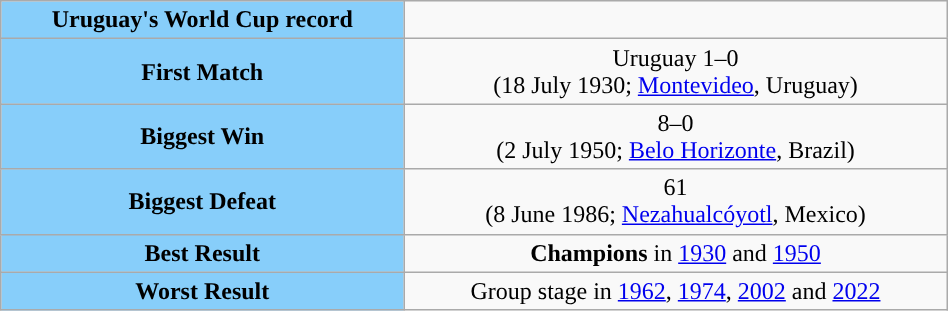<table class="wikitable collapsible collapsed" style="width:50%;text-align:center">
<tr>
<th style="background:#87cefa; color:black; ">Uruguay's World Cup record</th>
</tr>
<tr>
<th style="background:#87cefa; color:black; ">First Match</th>
<td> Uruguay 1–0 <br> (18 July 1930; <a href='#'>Montevideo</a>, Uruguay)</td>
</tr>
<tr>
<th style="background:#87cefa; color:black; ">Biggest Win</th>
<td> 8–0 <br> (2 July 1950; <a href='#'>Belo Horizonte</a>, Brazil)</td>
</tr>
<tr>
<th style="background:#87cefa; color:black; ">Biggest Defeat</th>
<td> 61 <br> (8 June 1986; <a href='#'>Nezahualcóyotl</a>, Mexico)</td>
</tr>
<tr>
<th style="background:#87cefa; color:black; ">Best Result</th>
<td><strong>Champions</strong> in <a href='#'>1930</a> and <a href='#'>1950</a></td>
</tr>
<tr>
<th style="background:#87cefa; color:black; ">Worst Result</th>
<td>Group stage in <a href='#'>1962</a>, <a href='#'>1974</a>, <a href='#'>2002</a> and <a href='#'>2022</a></td>
</tr>
</table>
